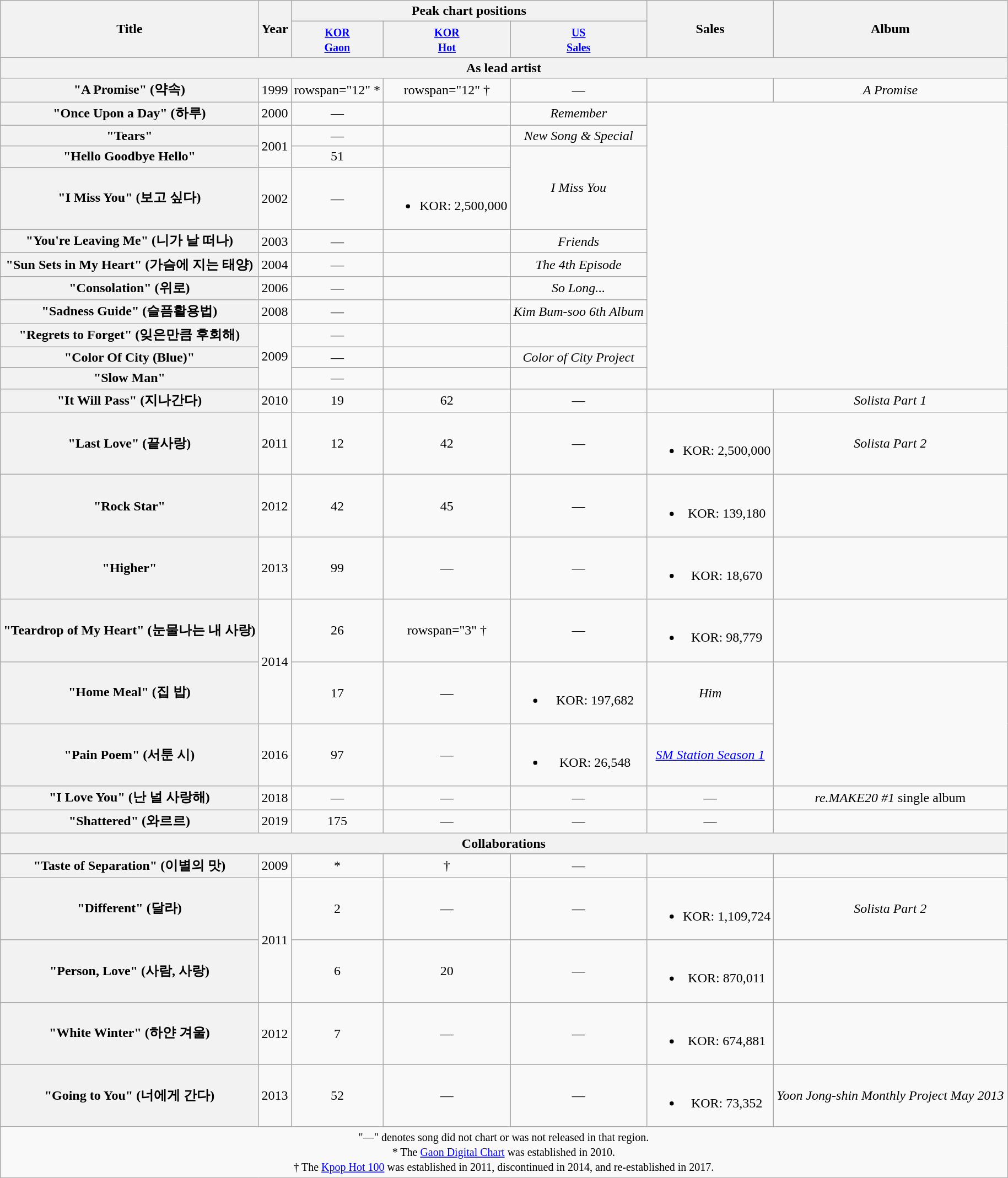<table class="wikitable plainrowheaders" style="text-align:center;">
<tr>
<th scope="col" rowspan="2">Title</th>
<th scope="col" rowspan="2">Year</th>
<th scope="col" colspan="3" style="width:5em;">Peak chart positions</th>
<th scope="col" rowspan="2">Sales</th>
<th scope="col" rowspan="2">Album</th>
</tr>
<tr>
<th><small><a href='#'>KOR<br>Gaon</a></small><br></th>
<th><small><a href='#'>KOR<br>Hot</a></small><br></th>
<th><small><a href='#'>US<br>Sales</a></small><br></th>
</tr>
<tr>
<th colspan="7" scope="col">As lead artist</th>
</tr>
<tr>
<th scope="row">"A Promise" (약속)</th>
<td>1999</td>
<td>rowspan="12" *</td>
<td>rowspan="12" †</td>
<td>—</td>
<td></td>
<td><em>A Promise</em></td>
</tr>
<tr>
<th scope="row">"Once Upon a Day" (하루)</th>
<td>2000</td>
<td>—</td>
<td></td>
<td><em>Remember</em></td>
</tr>
<tr>
<th scope="row">"Tears"</th>
<td rowspan="2">2001</td>
<td>—</td>
<td></td>
<td><em>New Song & Special</em></td>
</tr>
<tr>
<th scope="row">"Hello Goodbye Hello"</th>
<td>51</td>
<td></td>
<td rowspan="2"><em>I Miss You</em></td>
</tr>
<tr>
<th scope="row">"I Miss You" (보고 싶다)</th>
<td>2002</td>
<td>—</td>
<td><br><ul><li>KOR: 2,500,000</li></ul></td>
</tr>
<tr>
<th scope="row">"You're Leaving Me" (니가 날 떠나)</th>
<td>2003</td>
<td>—</td>
<td></td>
<td><em>Friends</em></td>
</tr>
<tr>
<th scope="row">"Sun Sets in My Heart" (가슴에 지는 태양)</th>
<td>2004</td>
<td>—</td>
<td></td>
<td><em>The 4th Episode</em></td>
</tr>
<tr>
<th scope="row">"Consolation" (위로)</th>
<td>2006</td>
<td>—</td>
<td></td>
<td><em>So Long...</em></td>
</tr>
<tr>
<th scope="row">"Sadness Guide" (슬픔활용법)</th>
<td>2008</td>
<td>—</td>
<td></td>
<td><em>Kim Bum-soo 6th Album</em></td>
</tr>
<tr>
<th scope="row">"Regrets to Forget" (잊은만큼 후회해)</th>
<td rowspan="3">2009</td>
<td>—</td>
<td></td>
<td></td>
</tr>
<tr>
<th scope="row">"Color Of City (Blue)"</th>
<td>—</td>
<td></td>
<td><em>Color of City Project</em></td>
</tr>
<tr>
<th scope="row">"Slow Man"<br></th>
<td>—</td>
<td></td>
<td></td>
</tr>
<tr>
<th scope="row">"It Will Pass" (지나간다)</th>
<td>2010</td>
<td>19</td>
<td>62</td>
<td>—</td>
<td></td>
<td><em>Solista Part 1</em></td>
</tr>
<tr>
<th scope="row">"Last Love" (끝사랑)</th>
<td>2011</td>
<td>12</td>
<td>42</td>
<td>—</td>
<td><br><ul><li>KOR: 2,500,000</li></ul></td>
<td><em>Solista Part 2</em></td>
</tr>
<tr>
<th scope="row">"Rock Star"</th>
<td>2012</td>
<td>42</td>
<td>45</td>
<td>—</td>
<td><br><ul><li>KOR: 139,180</li></ul></td>
<td></td>
</tr>
<tr>
<th scope="row">"Higher"</th>
<td>2013</td>
<td>99</td>
<td>—</td>
<td>—</td>
<td><br><ul><li>KOR: 18,670</li></ul></td>
<td></td>
</tr>
<tr>
<th scope="row">"Teardrop of My Heart" (눈물나는 내 사랑)</th>
<td rowspan="2">2014</td>
<td>26</td>
<td>rowspan="3" †</td>
<td>—</td>
<td><br><ul><li>KOR: 98,779</li></ul></td>
<td></td>
</tr>
<tr>
<th scope="row">"Home Meal" (집 밥)<br></th>
<td>17</td>
<td>—</td>
<td><br><ul><li>KOR: 197,682</li></ul></td>
<td><em>Him</em></td>
</tr>
<tr>
<th scope="row">"Pain Poem" (서툰 시)</th>
<td>2016</td>
<td>97</td>
<td>—</td>
<td><br><ul><li>KOR: 26,548</li></ul></td>
<td><em><a href='#'>SM Station Season 1</a></em></td>
</tr>
<tr>
<th scope="row">"I Love You" (난 널 사랑해)</th>
<td>2018</td>
<td>—</td>
<td>—</td>
<td>—</td>
<td>—</td>
<td><em>re.MAKE20 #1</em> single album</td>
</tr>
<tr>
<th scope="row">"Shattered" (와르르)</th>
<td>2019</td>
<td>175</td>
<td>—</td>
<td>—</td>
<td>—</td>
<td></td>
</tr>
<tr>
<th colspan="7" scope="col">Collaborations</th>
</tr>
<tr>
<th scope="row">"Taste of Separation" (이별의 맛)<br></th>
<td>2009</td>
<td>*</td>
<td>†</td>
<td>—</td>
<td></td>
<td></td>
</tr>
<tr>
<th scope="row">"Different" (달라)<br></th>
<td rowspan="2">2011</td>
<td>2</td>
<td>—</td>
<td>—</td>
<td><br><ul><li>KOR: 1,109,724</li></ul></td>
<td><em>Solista Part 2</em></td>
</tr>
<tr>
<th scope="row">"Person, Love" (사람, 사랑)<br></th>
<td>6</td>
<td>20</td>
<td>—</td>
<td><br><ul><li>KOR: 870,011</li></ul></td>
<td></td>
</tr>
<tr>
<th scope="row">"White Winter" (하얀 겨울)<br></th>
<td>2012</td>
<td>7</td>
<td>—</td>
<td>—</td>
<td><br><ul><li>KOR: 674,881</li></ul></td>
<td></td>
</tr>
<tr>
<th scope="row">"Going to You" (너에게 간다)<br></th>
<td>2013</td>
<td>52</td>
<td>—</td>
<td>—</td>
<td><br><ul><li>KOR: 73,352</li></ul></td>
<td><em>Yoon Jong-shin Monthly Project May 2013</em></td>
</tr>
<tr>
<td colspan="7" align="center"><small>"—" denotes song did not chart or was not released in that region.<br>* The <a href='#'>Gaon Digital Chart</a> was established in 2010.<br>† The <a href='#'>Kpop Hot 100</a> was established in 2011, discontinued in 2014, and re-established in 2017.</small></td>
</tr>
</table>
